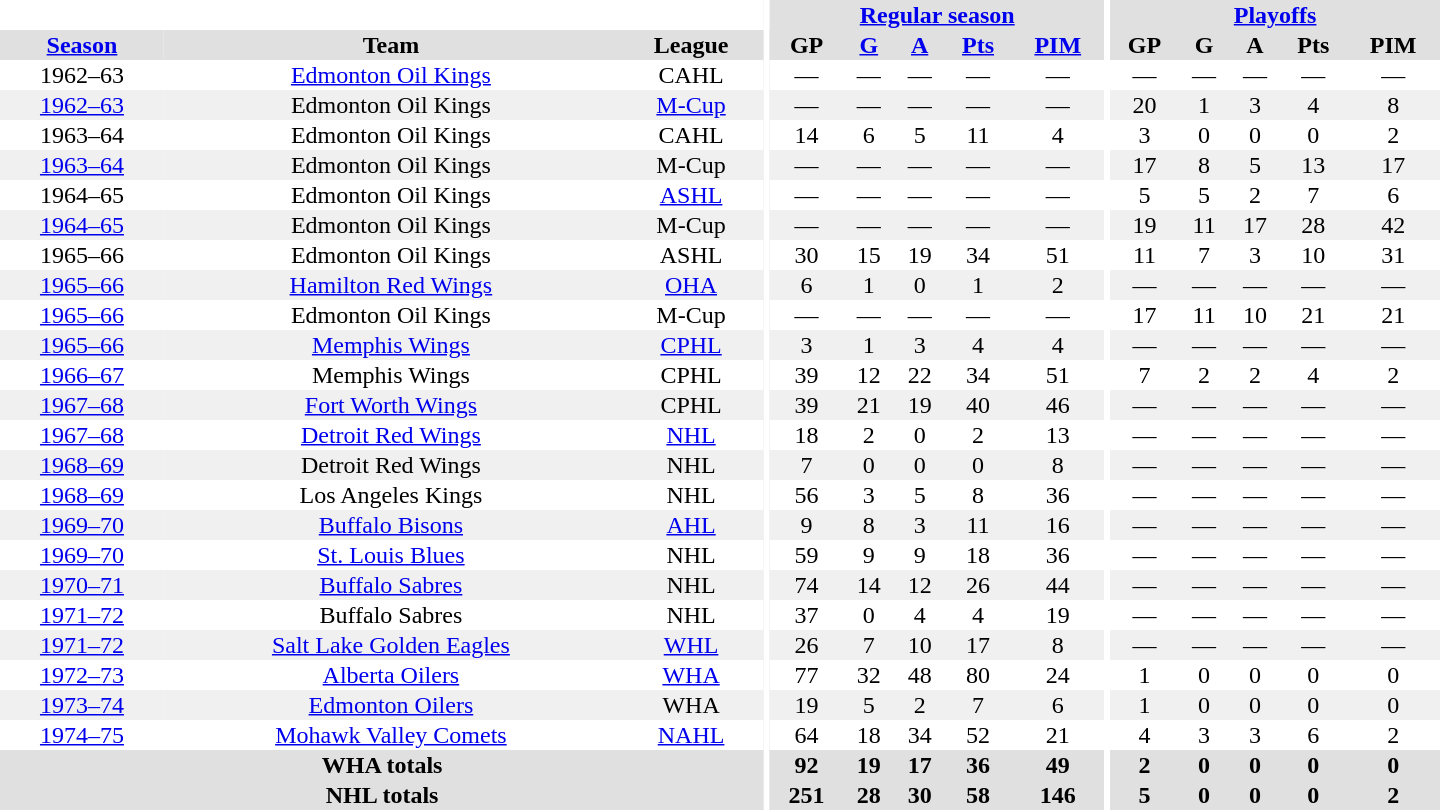<table border="0" cellpadding="1" cellspacing="0" style="text-align:center; width:60em">
<tr bgcolor="#e0e0e0">
<th colspan="3" bgcolor="#ffffff"></th>
<th rowspan="100" bgcolor="#ffffff"></th>
<th colspan="5"><a href='#'>Regular season</a></th>
<th rowspan="100" bgcolor="#ffffff"></th>
<th colspan="5"><a href='#'>Playoffs</a></th>
</tr>
<tr bgcolor="#e0e0e0">
<th><a href='#'>Season</a></th>
<th>Team</th>
<th>League</th>
<th>GP</th>
<th><a href='#'>G</a></th>
<th><a href='#'>A</a></th>
<th><a href='#'>Pts</a></th>
<th><a href='#'>PIM</a></th>
<th>GP</th>
<th>G</th>
<th>A</th>
<th>Pts</th>
<th>PIM</th>
</tr>
<tr>
<td>1962–63</td>
<td><a href='#'>Edmonton Oil Kings</a></td>
<td>CAHL</td>
<td>—</td>
<td>—</td>
<td>—</td>
<td>—</td>
<td>—</td>
<td>—</td>
<td>—</td>
<td>—</td>
<td>—</td>
<td>—</td>
</tr>
<tr bgcolor="#f0f0f0">
<td><a href='#'>1962–63</a></td>
<td>Edmonton Oil Kings</td>
<td><a href='#'>M-Cup</a></td>
<td>—</td>
<td>—</td>
<td>—</td>
<td>—</td>
<td>—</td>
<td>20</td>
<td>1</td>
<td>3</td>
<td>4</td>
<td>8</td>
</tr>
<tr>
<td>1963–64</td>
<td>Edmonton Oil Kings</td>
<td>CAHL</td>
<td>14</td>
<td>6</td>
<td>5</td>
<td>11</td>
<td>4</td>
<td>3</td>
<td>0</td>
<td>0</td>
<td>0</td>
<td>2</td>
</tr>
<tr bgcolor="#f0f0f0">
<td><a href='#'>1963–64</a></td>
<td>Edmonton Oil Kings</td>
<td>M-Cup</td>
<td>—</td>
<td>—</td>
<td>—</td>
<td>—</td>
<td>—</td>
<td>17</td>
<td>8</td>
<td>5</td>
<td>13</td>
<td>17</td>
</tr>
<tr>
<td>1964–65</td>
<td>Edmonton Oil Kings</td>
<td><a href='#'>ASHL</a></td>
<td>—</td>
<td>—</td>
<td>—</td>
<td>—</td>
<td>—</td>
<td>5</td>
<td>5</td>
<td>2</td>
<td>7</td>
<td>6</td>
</tr>
<tr bgcolor="#f0f0f0">
<td><a href='#'>1964–65</a></td>
<td>Edmonton Oil Kings</td>
<td>M-Cup</td>
<td>—</td>
<td>—</td>
<td>—</td>
<td>—</td>
<td>—</td>
<td>19</td>
<td>11</td>
<td>17</td>
<td>28</td>
<td>42</td>
</tr>
<tr>
<td>1965–66</td>
<td>Edmonton Oil Kings</td>
<td>ASHL</td>
<td>30</td>
<td>15</td>
<td>19</td>
<td>34</td>
<td>51</td>
<td>11</td>
<td>7</td>
<td>3</td>
<td>10</td>
<td>31</td>
</tr>
<tr bgcolor="#f0f0f0">
<td><a href='#'>1965–66</a></td>
<td><a href='#'>Hamilton Red Wings</a></td>
<td><a href='#'>OHA</a></td>
<td>6</td>
<td>1</td>
<td>0</td>
<td>1</td>
<td>2</td>
<td>—</td>
<td>—</td>
<td>—</td>
<td>—</td>
<td>—</td>
</tr>
<tr>
<td><a href='#'>1965–66</a></td>
<td>Edmonton Oil Kings</td>
<td>M-Cup</td>
<td>—</td>
<td>—</td>
<td>—</td>
<td>—</td>
<td>—</td>
<td>17</td>
<td>11</td>
<td>10</td>
<td>21</td>
<td>21</td>
</tr>
<tr bgcolor="#f0f0f0">
<td><a href='#'>1965–66</a></td>
<td><a href='#'>Memphis Wings</a></td>
<td><a href='#'>CPHL</a></td>
<td>3</td>
<td>1</td>
<td>3</td>
<td>4</td>
<td>4</td>
<td>—</td>
<td>—</td>
<td>—</td>
<td>—</td>
<td>—</td>
</tr>
<tr>
<td><a href='#'>1966–67</a></td>
<td>Memphis Wings</td>
<td>CPHL</td>
<td>39</td>
<td>12</td>
<td>22</td>
<td>34</td>
<td>51</td>
<td>7</td>
<td>2</td>
<td>2</td>
<td>4</td>
<td>2</td>
</tr>
<tr bgcolor="#f0f0f0">
<td><a href='#'>1967–68</a></td>
<td><a href='#'>Fort Worth Wings</a></td>
<td>CPHL</td>
<td>39</td>
<td>21</td>
<td>19</td>
<td>40</td>
<td>46</td>
<td>—</td>
<td>—</td>
<td>—</td>
<td>—</td>
<td>—</td>
</tr>
<tr>
<td><a href='#'>1967–68</a></td>
<td><a href='#'>Detroit Red Wings</a></td>
<td><a href='#'>NHL</a></td>
<td>18</td>
<td>2</td>
<td>0</td>
<td>2</td>
<td>13</td>
<td>—</td>
<td>—</td>
<td>—</td>
<td>—</td>
<td>—</td>
</tr>
<tr bgcolor="#f0f0f0">
<td><a href='#'>1968–69</a></td>
<td>Detroit Red Wings</td>
<td>NHL</td>
<td>7</td>
<td>0</td>
<td>0</td>
<td>0</td>
<td>8</td>
<td>—</td>
<td>—</td>
<td>—</td>
<td>—</td>
<td>—</td>
</tr>
<tr>
<td><a href='#'>1968–69</a></td>
<td>Los Angeles Kings</td>
<td>NHL</td>
<td>56</td>
<td>3</td>
<td>5</td>
<td>8</td>
<td>36</td>
<td>—</td>
<td>—</td>
<td>—</td>
<td>—</td>
<td>—</td>
</tr>
<tr bgcolor="#f0f0f0">
<td><a href='#'>1969–70</a></td>
<td><a href='#'>Buffalo Bisons</a></td>
<td><a href='#'>AHL</a></td>
<td>9</td>
<td>8</td>
<td>3</td>
<td>11</td>
<td>16</td>
<td>—</td>
<td>—</td>
<td>—</td>
<td>—</td>
<td>—</td>
</tr>
<tr>
<td><a href='#'>1969–70</a></td>
<td><a href='#'>St. Louis Blues</a></td>
<td>NHL</td>
<td>59</td>
<td>9</td>
<td>9</td>
<td>18</td>
<td>36</td>
<td>—</td>
<td>—</td>
<td>—</td>
<td>—</td>
<td>—</td>
</tr>
<tr bgcolor="#f0f0f0">
<td><a href='#'>1970–71</a></td>
<td><a href='#'>Buffalo Sabres</a></td>
<td>NHL</td>
<td>74</td>
<td>14</td>
<td>12</td>
<td>26</td>
<td>44</td>
<td>—</td>
<td>—</td>
<td>—</td>
<td>—</td>
<td>—</td>
</tr>
<tr>
<td><a href='#'>1971–72</a></td>
<td>Buffalo Sabres</td>
<td>NHL</td>
<td>37</td>
<td>0</td>
<td>4</td>
<td>4</td>
<td>19</td>
<td>—</td>
<td>—</td>
<td>—</td>
<td>—</td>
<td>—</td>
</tr>
<tr bgcolor="#f0f0f0">
<td><a href='#'>1971–72</a></td>
<td><a href='#'>Salt Lake Golden Eagles</a></td>
<td><a href='#'>WHL</a></td>
<td>26</td>
<td>7</td>
<td>10</td>
<td>17</td>
<td>8</td>
<td>—</td>
<td>—</td>
<td>—</td>
<td>—</td>
<td>—</td>
</tr>
<tr>
<td><a href='#'>1972–73</a></td>
<td><a href='#'>Alberta Oilers</a></td>
<td><a href='#'>WHA</a></td>
<td>77</td>
<td>32</td>
<td>48</td>
<td>80</td>
<td>24</td>
<td>1</td>
<td>0</td>
<td>0</td>
<td>0</td>
<td>0</td>
</tr>
<tr bgcolor="#f0f0f0">
<td><a href='#'>1973–74</a></td>
<td><a href='#'>Edmonton Oilers</a></td>
<td>WHA</td>
<td>19</td>
<td>5</td>
<td>2</td>
<td>7</td>
<td>6</td>
<td>1</td>
<td>0</td>
<td>0</td>
<td>0</td>
<td>0</td>
</tr>
<tr>
<td><a href='#'>1974–75</a></td>
<td><a href='#'>Mohawk Valley Comets</a></td>
<td><a href='#'>NAHL</a></td>
<td>64</td>
<td>18</td>
<td>34</td>
<td>52</td>
<td>21</td>
<td>4</td>
<td>3</td>
<td>3</td>
<td>6</td>
<td>2</td>
</tr>
<tr bgcolor="#e0e0e0">
<th colspan="3">WHA totals</th>
<th>92</th>
<th>19</th>
<th>17</th>
<th>36</th>
<th>49</th>
<th>2</th>
<th>0</th>
<th>0</th>
<th>0</th>
<th>0</th>
</tr>
<tr bgcolor="#e0e0e0">
<th colspan="3">NHL totals</th>
<th>251</th>
<th>28</th>
<th>30</th>
<th>58</th>
<th>146</th>
<th>5</th>
<th>0</th>
<th>0</th>
<th>0</th>
<th>2</th>
</tr>
</table>
